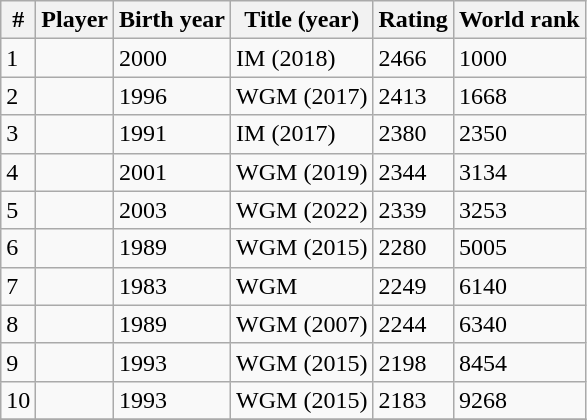<table class="wikitable sortable">
<tr>
<th>#</th>
<th>Player</th>
<th>Birth year</th>
<th>Title (year)</th>
<th>Rating</th>
<th>World rank</th>
</tr>
<tr>
<td>1</td>
<td></td>
<td>2000</td>
<td>IM (2018)</td>
<td>2466</td>
<td>1000</td>
</tr>
<tr>
<td>2</td>
<td></td>
<td>1996</td>
<td>WGM (2017)</td>
<td>2413</td>
<td>1668</td>
</tr>
<tr>
<td>3</td>
<td></td>
<td>1991</td>
<td>IM (2017)</td>
<td>2380</td>
<td>2350</td>
</tr>
<tr>
<td>4</td>
<td></td>
<td>2001</td>
<td>WGM (2019)</td>
<td>2344</td>
<td>3134</td>
</tr>
<tr>
<td>5</td>
<td></td>
<td>2003</td>
<td>WGM (2022)</td>
<td>2339</td>
<td>3253</td>
</tr>
<tr>
<td>6</td>
<td></td>
<td>1989</td>
<td>WGM (2015)</td>
<td>2280</td>
<td>5005</td>
</tr>
<tr>
<td>7</td>
<td></td>
<td>1983</td>
<td>WGM</td>
<td>2249</td>
<td>6140</td>
</tr>
<tr>
<td>8</td>
<td></td>
<td>1989</td>
<td>WGM (2007)</td>
<td>2244</td>
<td>6340</td>
</tr>
<tr>
<td>9</td>
<td></td>
<td>1993</td>
<td>WGM (2015)</td>
<td>2198</td>
<td>8454</td>
</tr>
<tr>
<td>10</td>
<td></td>
<td>1993</td>
<td>WGM (2015)</td>
<td>2183</td>
<td>9268</td>
</tr>
<tr>
</tr>
</table>
